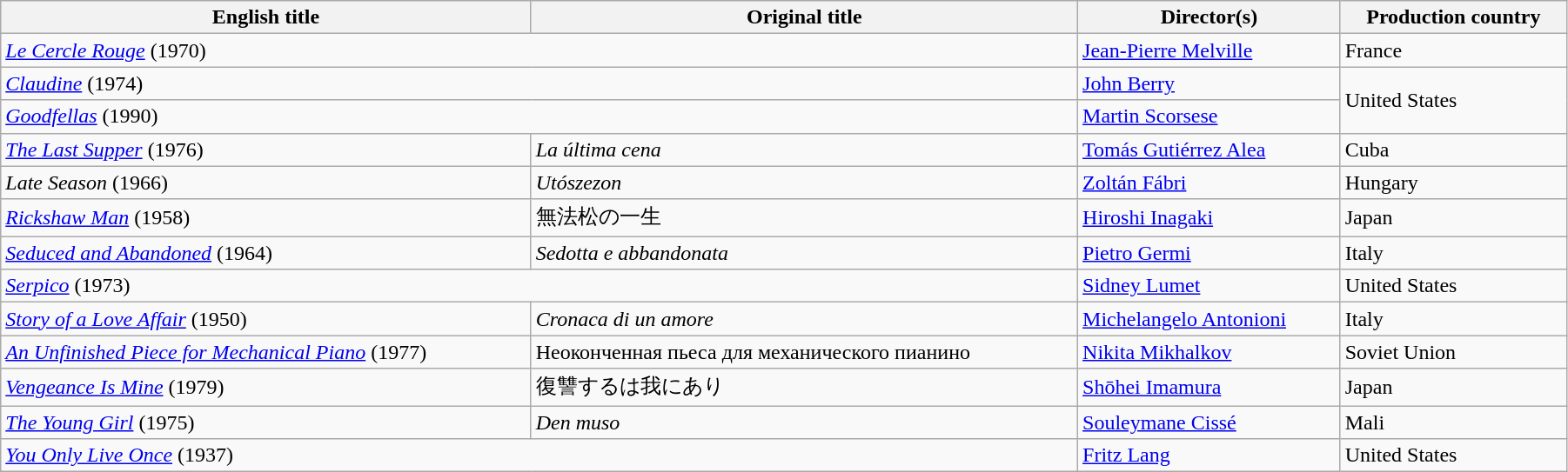<table class="wikitable" style="width:95%; margin-bottom:0px">
<tr>
<th>English title</th>
<th>Original title</th>
<th>Director(s)</th>
<th>Production country</th>
</tr>
<tr>
<td colspan=2><em><a href='#'>Le Cercle Rouge</a></em> (1970)</td>
<td data-sort-value="Melville"><a href='#'>Jean-Pierre Melville</a></td>
<td>France</td>
</tr>
<tr>
<td colspan=2><em><a href='#'>Claudine</a></em> (1974)</td>
<td data-sort-value="Berry"><a href='#'>John Berry</a></td>
<td rowspan="2">United States</td>
</tr>
<tr>
<td colspan=2><em><a href='#'>Goodfellas</a></em> (1990)</td>
<td data-sort-value="Scorsese"><a href='#'>Martin Scorsese</a></td>
</tr>
<tr>
<td><em><a href='#'>The Last Supper</a></em> (1976)</td>
<td><em>La última cena </em></td>
<td data-sort-value="Gutierrez Alea"><a href='#'>Tomás Gutiérrez Alea</a></td>
<td>Cuba</td>
</tr>
<tr>
<td><em>Late Season</em> (1966)</td>
<td><em>Utószezon</em></td>
<td data-sort-value="Fabri"><a href='#'>Zoltán Fábri</a></td>
<td>Hungary</td>
</tr>
<tr>
<td><em><a href='#'>Rickshaw Man</a></em> (1958)</td>
<td>無法松の一生</td>
<td data-sort-value="Inagaki"><a href='#'>Hiroshi Inagaki</a></td>
<td>Japan</td>
</tr>
<tr>
<td><em><a href='#'>Seduced and Abandoned</a></em> (1964)</td>
<td><em>Sedotta e abbandonata</em></td>
<td data-sort-value="Germi"><a href='#'>Pietro Germi</a></td>
<td>Italy</td>
</tr>
<tr>
<td colspan=2><em><a href='#'>Serpico</a></em> (1973)</td>
<td data-sort-value="Lumet"><a href='#'>Sidney Lumet</a></td>
<td>United States</td>
</tr>
<tr>
<td><em><a href='#'>Story of a Love Affair</a></em> (1950)</td>
<td><em>Cronaca di un amore</em></td>
<td data-sort-value="Antonioni"><a href='#'>Michelangelo Antonioni</a></td>
<td>Italy</td>
</tr>
<tr>
<td><em><a href='#'>An Unfinished Piece for Mechanical Piano</a></em> (1977)</td>
<td>Неоконченная пьеса для механического пианино</td>
<td data-sort-value="Mikhalkov"><a href='#'>Nikita Mikhalkov</a></td>
<td>Soviet Union</td>
</tr>
<tr>
<td><em><a href='#'>Vengeance Is Mine</a></em> (1979)</td>
<td>復讐するは我にあり</td>
<td data-sort-value="Imamura"><a href='#'>Shōhei Imamura</a></td>
<td>Japan</td>
</tr>
<tr>
<td><em><a href='#'>The Young Girl</a></em> (1975)</td>
<td><em>Den muso</em></td>
<td data-sort-value="Cisse"><a href='#'>Souleymane Cissé</a></td>
<td>Mali</td>
</tr>
<tr>
<td colspan=2><em><a href='#'>You Only Live Once</a></em> (1937)</td>
<td data-sort-value="Lang"><a href='#'>Fritz Lang</a></td>
<td>United States</td>
</tr>
</table>
